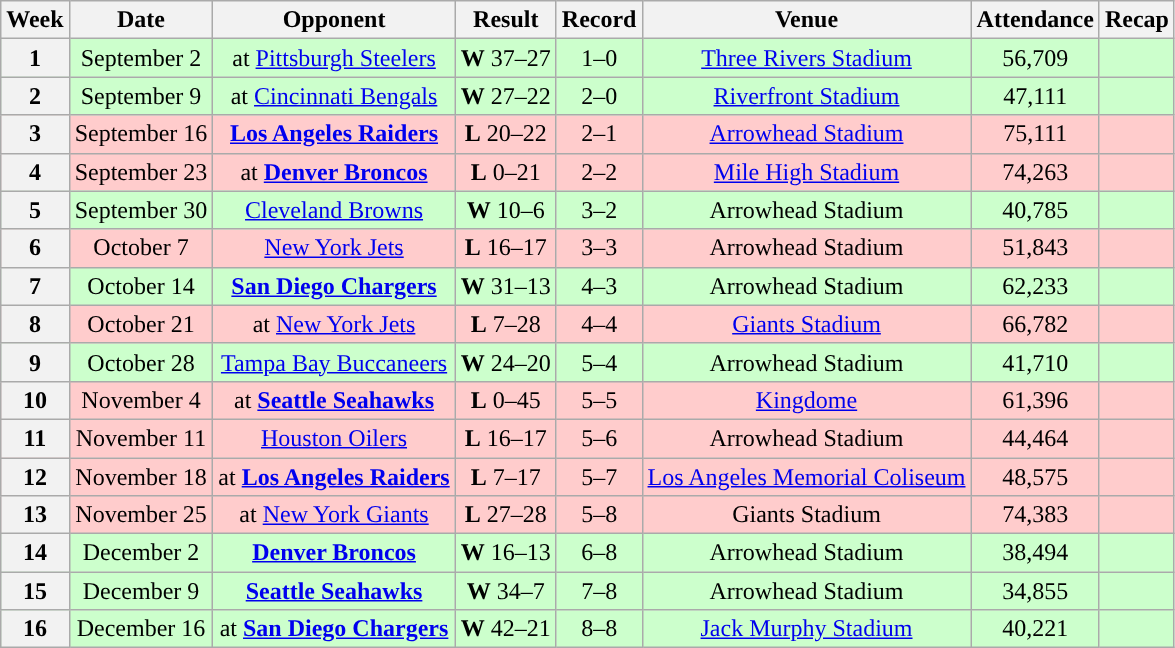<table class="wikitable" style="text-align:center">
<tr>
<th>Week</th>
<th>Date</th>
<th>Opponent</th>
<th>Result</th>
<th>Record</th>
<th>Venue</th>
<th>Attendance</th>
<th>Recap</th>
</tr>
<tr style="background:#cfc">
<th>1</th>
<td>September 2</td>
<td>at <a href='#'>Pittsburgh Steelers</a></td>
<td><strong>W</strong> 37–27</td>
<td>1–0</td>
<td><a href='#'>Three Rivers Stadium</a></td>
<td>56,709</td>
<td></td>
</tr>
<tr style="background:#cfc">
<th>2</th>
<td>September 9</td>
<td>at <a href='#'>Cincinnati Bengals</a></td>
<td><strong>W</strong> 27–22</td>
<td>2–0</td>
<td><a href='#'>Riverfront Stadium</a></td>
<td>47,111</td>
<td></td>
</tr>
<tr style="background:#fcc">
<th>3</th>
<td>September 16</td>
<td><strong><a href='#'>Los Angeles Raiders</a></strong></td>
<td><strong>L</strong> 20–22</td>
<td>2–1</td>
<td><a href='#'>Arrowhead Stadium</a></td>
<td>75,111</td>
<td></td>
</tr>
<tr style="background:#fcc">
<th>4</th>
<td>September 23</td>
<td>at <strong><a href='#'>Denver Broncos</a></strong></td>
<td><strong>L</strong> 0–21</td>
<td>2–2</td>
<td><a href='#'>Mile High Stadium</a></td>
<td>74,263</td>
<td></td>
</tr>
<tr style="background:#cfc">
<th>5</th>
<td>September 30</td>
<td><a href='#'>Cleveland Browns</a></td>
<td><strong>W</strong> 10–6</td>
<td>3–2</td>
<td>Arrowhead Stadium</td>
<td>40,785</td>
<td></td>
</tr>
<tr style="background:#fcc">
<th>6</th>
<td>October 7</td>
<td><a href='#'>New York Jets</a></td>
<td><strong>L</strong> 16–17</td>
<td>3–3</td>
<td>Arrowhead Stadium</td>
<td>51,843</td>
<td></td>
</tr>
<tr style="background:#cfc">
<th>7</th>
<td>October 14</td>
<td><strong><a href='#'>San Diego Chargers</a></strong></td>
<td><strong>W</strong> 31–13</td>
<td>4–3</td>
<td>Arrowhead Stadium</td>
<td>62,233</td>
<td></td>
</tr>
<tr style="background:#fcc">
<th>8</th>
<td>October 21</td>
<td>at <a href='#'>New York Jets</a></td>
<td><strong>L</strong> 7–28</td>
<td>4–4</td>
<td><a href='#'>Giants Stadium</a></td>
<td>66,782</td>
<td></td>
</tr>
<tr style="background:#cfc">
<th>9</th>
<td>October 28</td>
<td><a href='#'>Tampa Bay Buccaneers</a></td>
<td><strong>W</strong> 24–20</td>
<td>5–4</td>
<td>Arrowhead Stadium</td>
<td>41,710</td>
<td></td>
</tr>
<tr style="background:#fcc">
<th>10</th>
<td>November 4</td>
<td>at <strong><a href='#'>Seattle Seahawks</a></strong></td>
<td><strong>L</strong> 0–45</td>
<td>5–5</td>
<td><a href='#'>Kingdome</a></td>
<td>61,396</td>
<td></td>
</tr>
<tr style="background:#fcc">
<th>11</th>
<td>November 11</td>
<td><a href='#'>Houston Oilers</a></td>
<td><strong>L</strong> 16–17</td>
<td>5–6</td>
<td>Arrowhead Stadium</td>
<td>44,464</td>
<td></td>
</tr>
<tr style="background:#fcc">
<th>12</th>
<td>November 18</td>
<td>at <strong><a href='#'>Los Angeles Raiders</a></strong></td>
<td><strong>L</strong> 7–17</td>
<td>5–7</td>
<td><a href='#'>Los Angeles Memorial Coliseum</a></td>
<td>48,575</td>
<td></td>
</tr>
<tr style="background:#fcc">
<th>13</th>
<td>November 25</td>
<td>at <a href='#'>New York Giants</a></td>
<td><strong>L</strong> 27–28</td>
<td>5–8</td>
<td>Giants Stadium</td>
<td>74,383</td>
<td></td>
</tr>
<tr style="background:#cfc">
<th>14</th>
<td>December 2</td>
<td><strong><a href='#'>Denver Broncos</a></strong></td>
<td><strong>W</strong> 16–13</td>
<td>6–8</td>
<td>Arrowhead Stadium</td>
<td>38,494</td>
<td></td>
</tr>
<tr style="background:#cfc">
<th>15</th>
<td>December 9</td>
<td><strong><a href='#'>Seattle Seahawks</a></strong></td>
<td><strong>W</strong> 34–7</td>
<td>7–8</td>
<td>Arrowhead Stadium</td>
<td>34,855</td>
<td></td>
</tr>
<tr style="background:#cfc">
<th>16</th>
<td>December 16</td>
<td>at <strong><a href='#'>San Diego Chargers</a></strong></td>
<td><strong>W</strong> 42–21</td>
<td>8–8</td>
<td><a href='#'>Jack Murphy Stadium</a></td>
<td>40,221</td>
<td></td>
</tr>
</table>
